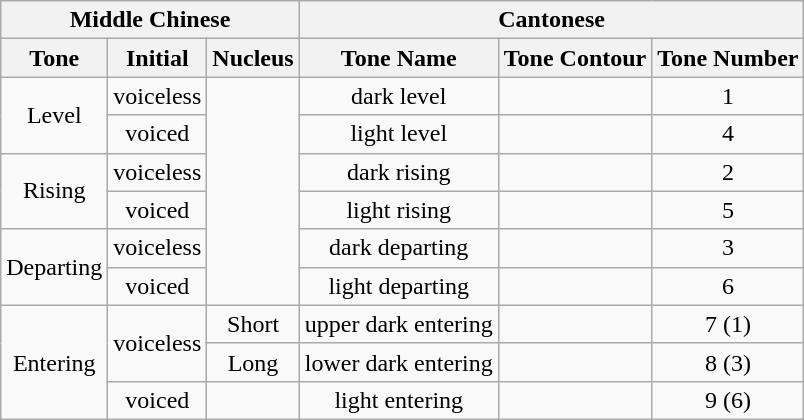<table class="wikitable" style="text-align:center">
<tr>
<th colspan=3><strong>Middle Chinese</strong></th>
<th colspan=3><strong>Cantonese</strong></th>
</tr>
<tr>
<th><strong>Tone</strong></th>
<th><strong>Initial</strong></th>
<th><strong>Nucleus</strong></th>
<th><strong>Tone Name</strong></th>
<th><strong>Tone Contour</strong></th>
<th><strong>Tone Number</strong></th>
</tr>
<tr>
<td rowspan=2>Level</td>
<td>voiceless</td>
<td rowspan=6></td>
<td>dark level</td>
<td></td>
<td>1</td>
</tr>
<tr>
<td>voiced</td>
<td>light level</td>
<td></td>
<td>4</td>
</tr>
<tr>
<td rowspan=2>Rising</td>
<td>voiceless</td>
<td>dark rising</td>
<td></td>
<td>2</td>
</tr>
<tr>
<td>voiced</td>
<td>light rising</td>
<td></td>
<td>5</td>
</tr>
<tr>
<td rowspan=2>Departing</td>
<td>voiceless</td>
<td>dark departing</td>
<td></td>
<td>3</td>
</tr>
<tr>
<td>voiced</td>
<td>light departing</td>
<td></td>
<td>6</td>
</tr>
<tr>
<td rowspan=3>Entering</td>
<td rowspan=2>voiceless</td>
<td>Short</td>
<td>upper dark entering</td>
<td></td>
<td>7 (1)</td>
</tr>
<tr>
<td>Long</td>
<td>lower dark entering</td>
<td></td>
<td>8 (3)</td>
</tr>
<tr>
<td>voiced</td>
<td></td>
<td>light entering</td>
<td></td>
<td>9 (6)</td>
</tr>
</table>
